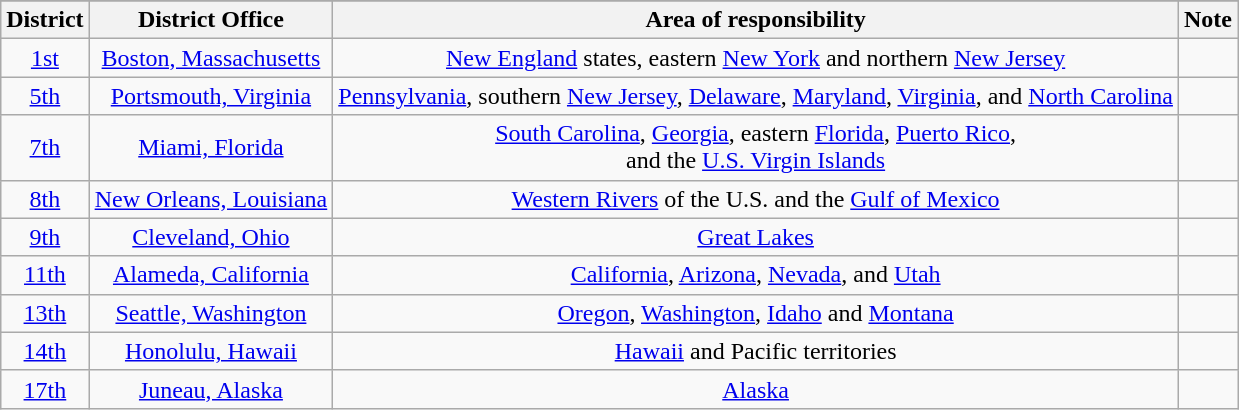<table class="wikitable" style="text-align: center;">
<tr>
</tr>
<tr>
<th>District</th>
<th>District Office</th>
<th>Area of responsibility</th>
<th>Note</th>
</tr>
<tr>
<td><a href='#'>1st</a></td>
<td><a href='#'>Boston, Massachusetts</a></td>
<td><a href='#'>New England</a> states, eastern <a href='#'>New York</a> and northern <a href='#'>New Jersey</a></td>
<td></td>
</tr>
<tr>
<td><a href='#'>5th</a></td>
<td><a href='#'>Portsmouth, Virginia</a></td>
<td><a href='#'>Pennsylvania</a>, southern <a href='#'>New Jersey</a>, <a href='#'>Delaware</a>, <a href='#'>Maryland</a>, <a href='#'>Virginia</a>, and <a href='#'>North Carolina</a></td>
<td></td>
</tr>
<tr>
<td><a href='#'>7th</a></td>
<td><a href='#'>Miami, Florida</a></td>
<td><a href='#'>South Carolina</a>, <a href='#'>Georgia</a>, eastern <a href='#'>Florida</a>, <a href='#'>Puerto Rico</a>, <br>and the <a href='#'>U.S. Virgin Islands</a></td>
<td></td>
</tr>
<tr>
<td><a href='#'>8th</a></td>
<td><a href='#'>New Orleans, Louisiana</a></td>
<td><a href='#'>Western Rivers</a> of the U.S. and the <a href='#'>Gulf of Mexico</a></td>
<td></td>
</tr>
<tr>
<td><a href='#'>9th</a></td>
<td><a href='#'>Cleveland, Ohio</a></td>
<td><a href='#'>Great Lakes</a></td>
<td></td>
</tr>
<tr>
<td><a href='#'>11th</a></td>
<td><a href='#'>Alameda, California</a></td>
<td><a href='#'>California</a>, <a href='#'>Arizona</a>, <a href='#'>Nevada</a>, and <a href='#'>Utah</a></td>
<td></td>
</tr>
<tr>
<td><a href='#'>13th</a></td>
<td><a href='#'>Seattle, Washington</a></td>
<td><a href='#'>Oregon</a>, <a href='#'>Washington</a>, <a href='#'>Idaho</a> and <a href='#'>Montana</a></td>
<td></td>
</tr>
<tr>
<td><a href='#'>14th</a></td>
<td><a href='#'>Honolulu, Hawaii</a></td>
<td><a href='#'>Hawaii</a> and Pacific territories</td>
<td></td>
</tr>
<tr>
<td><a href='#'>17th</a></td>
<td><a href='#'>Juneau, Alaska</a></td>
<td><a href='#'>Alaska</a></td>
<td></td>
</tr>
</table>
